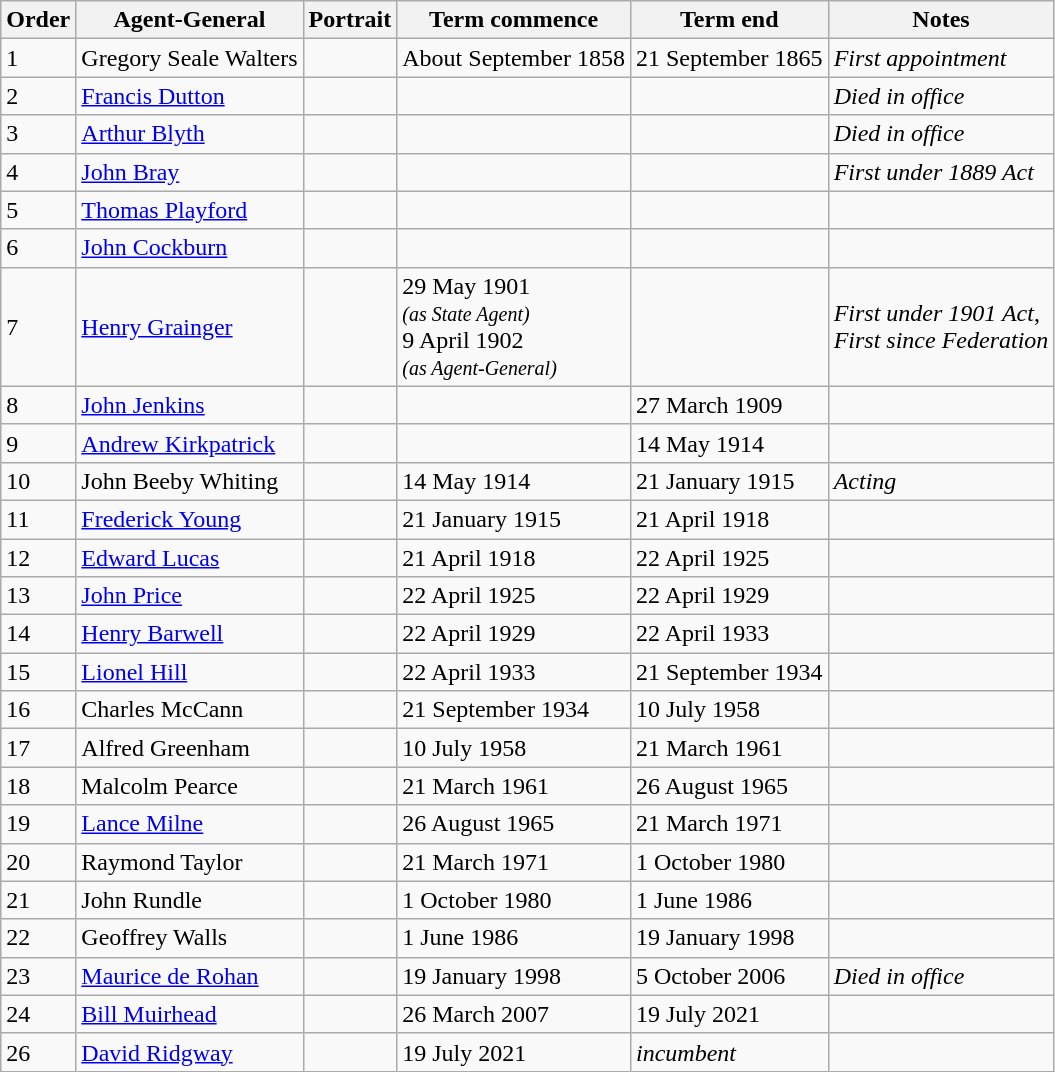<table class="wikitable">
<tr>
<th>Order</th>
<th>Agent-General</th>
<th>Portrait</th>
<th>Term commence</th>
<th>Term end</th>
<th>Notes</th>
</tr>
<tr>
<td>1</td>
<td>Gregory Seale Walters</td>
<td></td>
<td>About September 1858</td>
<td>21 September 1865</td>
<td><em>First appointment</em></td>
</tr>
<tr>
<td>2</td>
<td><a href='#'>Francis Dutton</a></td>
<td></td>
<td></td>
<td></td>
<td><em>Died in office</em></td>
</tr>
<tr>
<td>3</td>
<td><a href='#'>Arthur Blyth</a></td>
<td></td>
<td></td>
<td></td>
<td><em>Died in office</em></td>
</tr>
<tr>
<td>4</td>
<td><a href='#'>John Bray</a></td>
<td></td>
<td></td>
<td></td>
<td><em>First under 1889 Act</em></td>
</tr>
<tr>
<td>5</td>
<td><a href='#'>Thomas Playford</a></td>
<td></td>
<td></td>
<td></td>
<td></td>
</tr>
<tr>
<td>6</td>
<td><a href='#'>John Cockburn</a></td>
<td></td>
<td></td>
<td></td>
<td></td>
</tr>
<tr>
<td>7</td>
<td><a href='#'>Henry Grainger</a></td>
<td></td>
<td>29 May 1901 <br><small><em>(as State Agent)</em></small><br> 9 April 1902<br> <small><em>(as Agent-General)</em></small></td>
<td></td>
<td><em>First under 1901 Act</em>,<br> <em>First since Federation</em></td>
</tr>
<tr>
<td>8</td>
<td><a href='#'>John Jenkins</a></td>
<td></td>
<td></td>
<td>27 March 1909</td>
<td></td>
</tr>
<tr>
<td>9</td>
<td><a href='#'>Andrew Kirkpatrick</a></td>
<td></td>
<td></td>
<td>14 May 1914</td>
<td></td>
</tr>
<tr>
<td>10</td>
<td>John Beeby Whiting</td>
<td></td>
<td>14 May 1914</td>
<td>21 January 1915</td>
<td><em>Acting</em></td>
</tr>
<tr>
<td>11</td>
<td><a href='#'>Frederick Young</a></td>
<td></td>
<td>21 January 1915</td>
<td>21 April 1918</td>
<td></td>
</tr>
<tr>
<td>12</td>
<td><a href='#'>Edward Lucas</a></td>
<td></td>
<td>21 April 1918</td>
<td>22 April 1925</td>
<td></td>
</tr>
<tr>
<td>13</td>
<td><a href='#'>John Price</a></td>
<td></td>
<td>22 April 1925</td>
<td>22 April 1929</td>
<td></td>
</tr>
<tr>
<td>14</td>
<td><a href='#'>Henry Barwell</a></td>
<td></td>
<td>22 April 1929</td>
<td>22 April 1933</td>
<td></td>
</tr>
<tr>
<td>15</td>
<td><a href='#'>Lionel Hill</a></td>
<td></td>
<td>22 April 1933</td>
<td>21 September 1934</td>
<td></td>
</tr>
<tr>
<td>16</td>
<td>Charles McCann</td>
<td></td>
<td>21 September 1934</td>
<td>10 July 1958</td>
<td></td>
</tr>
<tr>
<td>17</td>
<td>Alfred Greenham</td>
<td></td>
<td>10 July 1958</td>
<td>21 March 1961</td>
<td></td>
</tr>
<tr>
<td>18</td>
<td>Malcolm Pearce</td>
<td></td>
<td>21 March 1961</td>
<td>26 August 1965</td>
<td></td>
</tr>
<tr>
<td>19</td>
<td><a href='#'>Lance Milne</a></td>
<td></td>
<td>26 August 1965</td>
<td>21 March 1971</td>
<td></td>
</tr>
<tr>
<td>20</td>
<td>Raymond Taylor</td>
<td></td>
<td>21 March 1971</td>
<td>1 October 1980</td>
<td></td>
</tr>
<tr>
<td>21</td>
<td>John Rundle</td>
<td></td>
<td>1 October 1980</td>
<td>1 June 1986</td>
<td></td>
</tr>
<tr>
<td>22</td>
<td>Geoffrey Walls</td>
<td></td>
<td>1 June 1986</td>
<td>19 January 1998</td>
<td></td>
</tr>
<tr>
<td>23</td>
<td><a href='#'>Maurice de Rohan</a></td>
<td></td>
<td>19 January 1998</td>
<td>5 October 2006</td>
<td><em>Died in office</em></td>
</tr>
<tr>
<td>24</td>
<td><a href='#'>Bill Muirhead</a></td>
<td></td>
<td>26 March 2007</td>
<td>19 July 2021</td>
<td></td>
</tr>
<tr>
<td>26</td>
<td><a href='#'>David Ridgway</a></td>
<td></td>
<td>19 July 2021</td>
<td><em>incumbent</em></td>
<td></td>
</tr>
</table>
